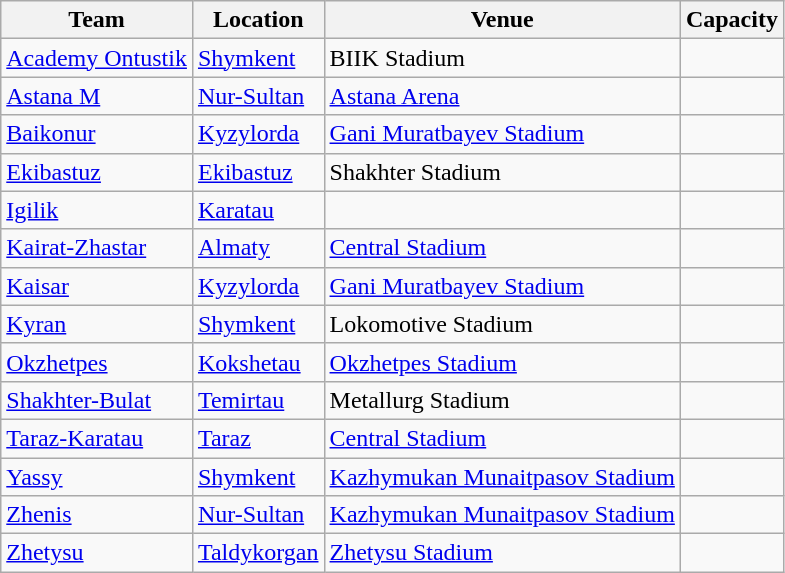<table class="wikitable sortable" border="1">
<tr>
<th>Team</th>
<th>Location</th>
<th>Venue</th>
<th>Capacity</th>
</tr>
<tr>
<td><a href='#'>Academy Ontustik</a></td>
<td><a href='#'>Shymkent</a></td>
<td>BIIK Stadium</td>
<td style="text-align:center;"></td>
</tr>
<tr>
<td><a href='#'>Astana M</a></td>
<td><a href='#'>Nur-Sultan</a></td>
<td><a href='#'>Astana Arena</a></td>
<td style="text-align:center;"></td>
</tr>
<tr>
<td><a href='#'>Baikonur</a></td>
<td><a href='#'>Kyzylorda</a></td>
<td><a href='#'>Gani Muratbayev Stadium</a></td>
<td style="text-align:center;"></td>
</tr>
<tr>
<td><a href='#'>Ekibastuz</a></td>
<td><a href='#'>Ekibastuz</a></td>
<td>Shakhter Stadium</td>
<td style="text-align:center;"></td>
</tr>
<tr>
<td><a href='#'>Igilik</a></td>
<td><a href='#'>Karatau</a></td>
<td></td>
<td style="text-align:center;"></td>
</tr>
<tr>
<td><a href='#'>Kairat-Zhastar</a></td>
<td><a href='#'>Almaty</a></td>
<td><a href='#'>Central Stadium</a></td>
<td style="text-align:center;"></td>
</tr>
<tr>
<td><a href='#'>Kaisar</a></td>
<td><a href='#'>Kyzylorda</a></td>
<td><a href='#'>Gani Muratbayev Stadium</a></td>
<td style="text-align:center;"></td>
</tr>
<tr>
<td><a href='#'>Kyran</a></td>
<td><a href='#'>Shymkent</a></td>
<td>Lokomotive Stadium</td>
<td style="text-align:center;"></td>
</tr>
<tr>
<td><a href='#'>Okzhetpes</a></td>
<td><a href='#'>Kokshetau</a></td>
<td><a href='#'>Okzhetpes Stadium</a></td>
<td style="text-align:center;"></td>
</tr>
<tr>
<td><a href='#'>Shakhter-Bulat</a></td>
<td><a href='#'>Temirtau</a></td>
<td>Metallurg Stadium</td>
<td style="text-align:center;"></td>
</tr>
<tr>
<td><a href='#'>Taraz-Karatau</a></td>
<td><a href='#'>Taraz</a></td>
<td><a href='#'>Central Stadium</a></td>
<td style="text-align:center;"></td>
</tr>
<tr>
<td><a href='#'>Yassy</a></td>
<td><a href='#'>Shymkent</a></td>
<td><a href='#'>Kazhymukan Munaitpasov Stadium</a></td>
<td style="text-align:center;"></td>
</tr>
<tr>
<td><a href='#'>Zhenis</a></td>
<td><a href='#'>Nur-Sultan</a></td>
<td><a href='#'>Kazhymukan Munaitpasov Stadium</a></td>
<td style="text-align:center;"></td>
</tr>
<tr>
<td><a href='#'>Zhetysu</a></td>
<td><a href='#'>Taldykorgan</a></td>
<td><a href='#'>Zhetysu Stadium</a></td>
<td style="text-align:center;"></td>
</tr>
</table>
